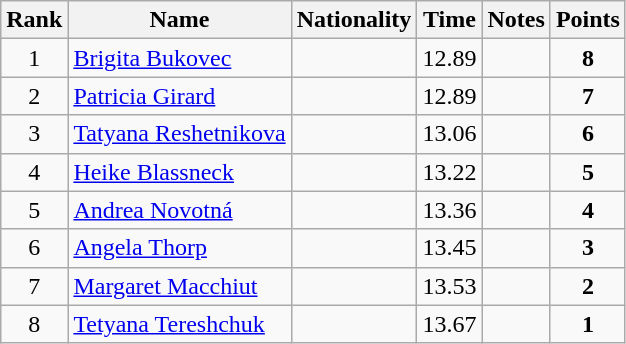<table class="wikitable sortable" style="text-align:center">
<tr>
<th>Rank</th>
<th>Name</th>
<th>Nationality</th>
<th>Time</th>
<th>Notes</th>
<th>Points</th>
</tr>
<tr>
<td>1</td>
<td align=left><a href='#'>Brigita Bukovec</a></td>
<td align=left></td>
<td>12.89</td>
<td></td>
<td><strong>8</strong></td>
</tr>
<tr>
<td>2</td>
<td align=left><a href='#'>Patricia Girard</a></td>
<td align=left></td>
<td>12.89</td>
<td></td>
<td><strong>7</strong></td>
</tr>
<tr>
<td>3</td>
<td align=left><a href='#'>Tatyana Reshetnikova</a></td>
<td align=left></td>
<td>13.06</td>
<td></td>
<td><strong>6</strong></td>
</tr>
<tr>
<td>4</td>
<td align=left><a href='#'>Heike Blassneck</a></td>
<td align=left></td>
<td>13.22</td>
<td></td>
<td><strong>5</strong></td>
</tr>
<tr>
<td>5</td>
<td align=left><a href='#'>Andrea Novotná</a></td>
<td align=left></td>
<td>13.36</td>
<td></td>
<td><strong>4</strong></td>
</tr>
<tr>
<td>6</td>
<td align=left><a href='#'>Angela Thorp</a></td>
<td align=left></td>
<td>13.45</td>
<td></td>
<td><strong>3</strong></td>
</tr>
<tr>
<td>7</td>
<td align=left><a href='#'>Margaret Macchiut</a></td>
<td align=left></td>
<td>13.53</td>
<td></td>
<td><strong>2</strong></td>
</tr>
<tr>
<td>8</td>
<td align=left><a href='#'>Tetyana Tereshchuk</a></td>
<td align=left></td>
<td>13.67</td>
<td></td>
<td><strong>1</strong></td>
</tr>
</table>
